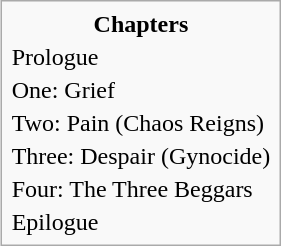<table class="infobox">
<tr>
<th style="font-size:100%; text-align: center;">Chapters</th>
</tr>
<tr>
<td>Prologue</td>
</tr>
<tr>
<td>One: Grief</td>
</tr>
<tr>
<td>Two: Pain (Chaos Reigns)</td>
</tr>
<tr>
<td>Three: Despair (Gynocide)</td>
</tr>
<tr>
<td>Four: The Three Beggars</td>
</tr>
<tr>
<td>Epilogue</td>
</tr>
</table>
